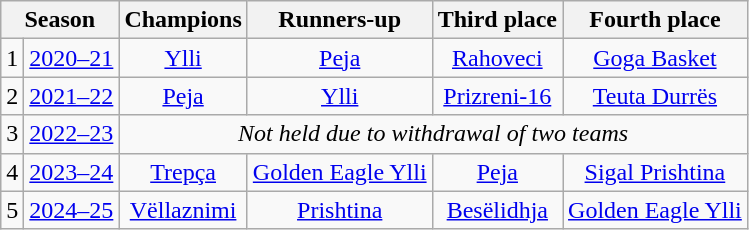<table class="wikitable" style="text-align: center;">
<tr>
<th colspan="2">Season</th>
<th>Champions</th>
<th>Runners-up</th>
<th>Third place</th>
<th>Fourth place</th>
</tr>
<tr>
<td>1</td>
<td><a href='#'>2020–21</a></td>
<td> <a href='#'>Ylli</a></td>
<td> <a href='#'>Peja</a></td>
<td> <a href='#'>Rahoveci</a></td>
<td> <a href='#'>Goga Basket</a></td>
</tr>
<tr>
<td>2</td>
<td><a href='#'>2021–22</a></td>
<td> <a href='#'>Peja</a></td>
<td> <a href='#'>Ylli</a></td>
<td> <a href='#'>Prizreni-16</a></td>
<td> <a href='#'>Teuta Durrës</a></td>
</tr>
<tr>
<td>3</td>
<td><a href='#'>2022–23</a></td>
<td colspan="4" align="center"><em>Not held due to withdrawal of two teams</em></td>
</tr>
<tr>
<td>4</td>
<td><a href='#'>2023–24</a></td>
<td> <a href='#'>Trepça</a></td>
<td> <a href='#'>Golden Eagle Ylli</a></td>
<td> <a href='#'>Peja</a></td>
<td> <a href='#'>Sigal Prishtina</a></td>
</tr>
<tr>
<td>5</td>
<td><a href='#'>2024–25</a></td>
<td> <a href='#'>Vëllaznimi</a></td>
<td> <a href='#'>Prishtina</a></td>
<td> <a href='#'>Besëlidhja</a></td>
<td> <a href='#'>Golden Eagle Ylli</a></td>
</tr>
</table>
